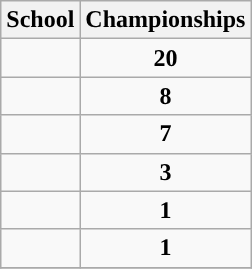<table class="wikitable sortable" style="text-align:center">
<tr>
<th>School</th>
<th>Championships</th>
</tr>
<tr>
<td><strong><a href='#'></a></strong></td>
<td><strong>20</strong></td>
</tr>
<tr>
<td><strong><a href='#'></a></strong></td>
<td><strong>8</strong></td>
</tr>
<tr>
<td><strong><a href='#'></a></strong></td>
<td><strong>7</strong></td>
</tr>
<tr>
<td><strong><a href='#'></a></strong></td>
<td><strong>3</strong></td>
</tr>
<tr>
<td><strong><a href='#'></a></strong></td>
<td><strong>1</strong></td>
</tr>
<tr>
<td><strong><a href='#'></a></strong></td>
<td><strong>1</strong></td>
</tr>
<tr>
</tr>
</table>
